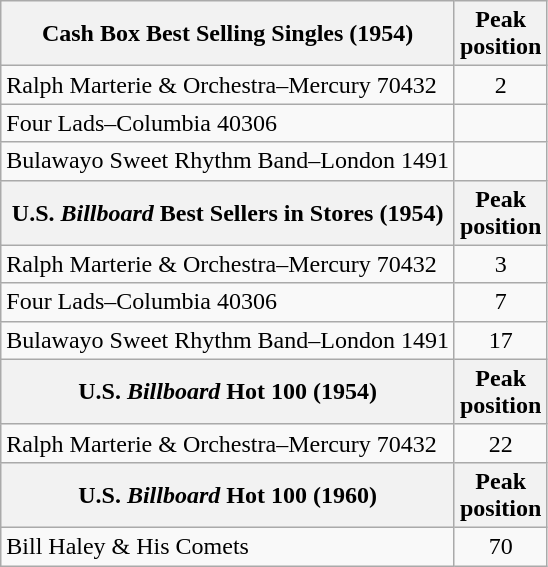<table class="wikitable">
<tr>
<th align="left">Cash Box Best Selling Singles (1954)</th>
<th align="center">Peak<br>position</th>
</tr>
<tr>
<td align="left">Ralph Marterie & Orchestra–Mercury 70432</td>
<td align="center">2</td>
</tr>
<tr>
<td align="left">Four Lads–Columbia 40306</td>
<td align="center"></td>
</tr>
<tr>
<td align="left">Bulawayo Sweet Rhythm Band–London 1491</td>
<td align="center"></td>
</tr>
<tr>
<th align="left">U.S. <em>Billboard</em> Best Sellers in Stores (1954)</th>
<th align="center">Peak<br>position</th>
</tr>
<tr>
<td align="left">Ralph Marterie & Orchestra–Mercury 70432</td>
<td align="center">3</td>
</tr>
<tr>
<td align="left">Four Lads–Columbia 40306</td>
<td align="center">7</td>
</tr>
<tr>
<td align="left">Bulawayo Sweet Rhythm Band–London 1491</td>
<td align="center">17</td>
</tr>
<tr>
<th align="left">U.S. <em>Billboard</em> Hot 100 (1954)</th>
<th align="center">Peak<br>position</th>
</tr>
<tr>
<td align="left">Ralph Marterie & Orchestra–Mercury 70432</td>
<td align="center">22</td>
</tr>
<tr>
<th align="left">U.S. <em>Billboard</em> Hot 100 (1960)</th>
<th align="center">Peak<br>position</th>
</tr>
<tr>
<td align="left">Bill Haley & His Comets</td>
<td align="center">70</td>
</tr>
</table>
